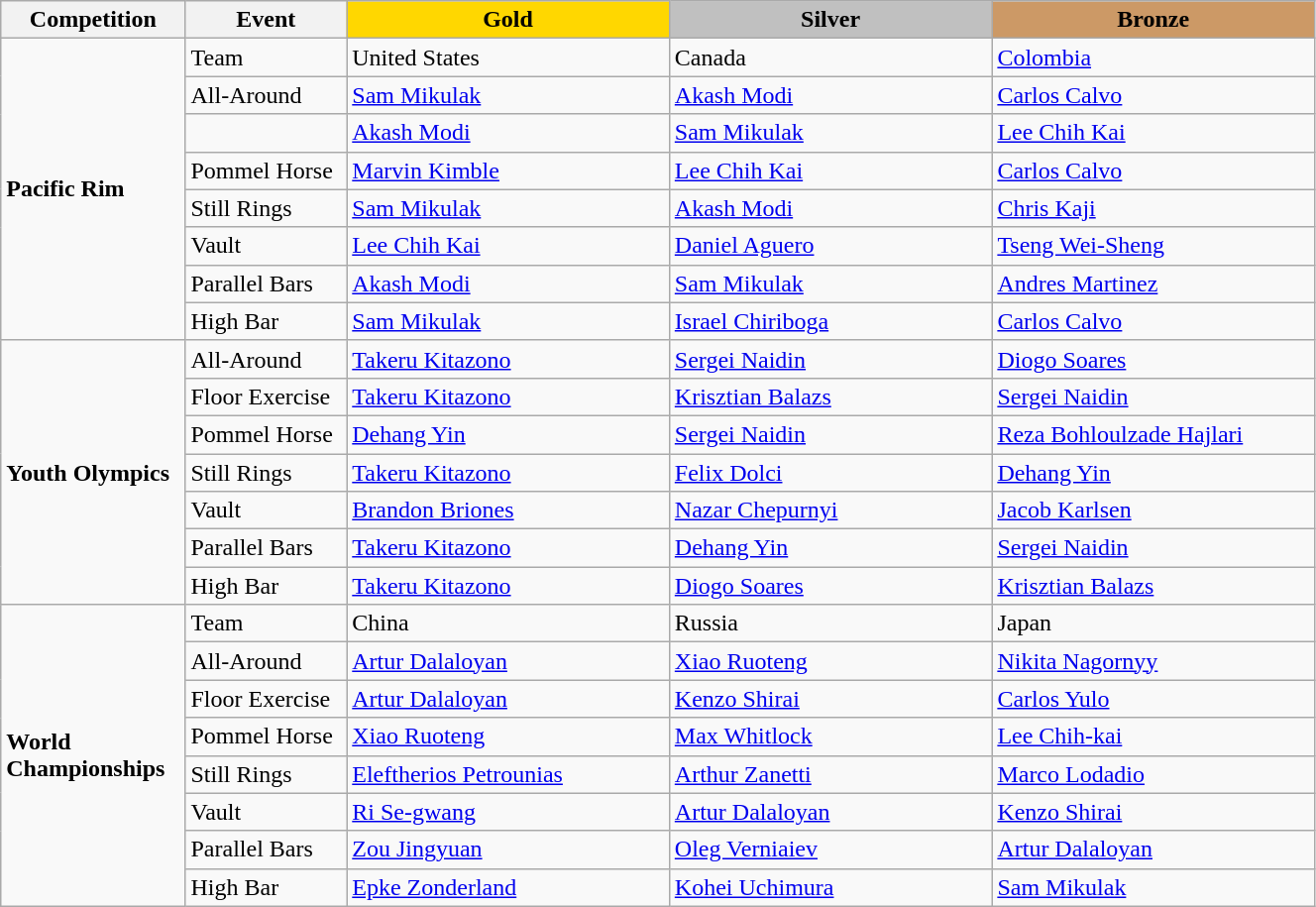<table style="width:70%;" class="wikitable">
<tr>
<th style="text-align:center; width:5%;">Competition</th>
<th style="text-align:center; width:10%;">Event</th>
<td style="text-align:center; width:20%; background:gold;"><strong>Gold</strong></td>
<td style="text-align:center; width:20%; background:silver;"><strong>Silver</strong></td>
<td style="text-align:center; width:20%; background:#c96;"><strong>Bronze</strong></td>
</tr>
<tr>
<td rowspan="8"><strong>Pacific Rim</strong></td>
<td>Team</td>
<td> United States</td>
<td> Canada</td>
<td> <a href='#'>Colombia</a></td>
</tr>
<tr>
<td>All-Around</td>
<td> <a href='#'>Sam Mikulak</a></td>
<td> <a href='#'>Akash Modi</a></td>
<td> <a href='#'>Carlos Calvo</a></td>
</tr>
<tr>
<td></td>
<td> <a href='#'>Akash Modi</a></td>
<td> <a href='#'>Sam Mikulak</a></td>
<td> <a href='#'>Lee Chih Kai</a></td>
</tr>
<tr>
<td>Pommel Horse</td>
<td> <a href='#'>Marvin Kimble</a></td>
<td> <a href='#'>Lee Chih Kai</a></td>
<td> <a href='#'>Carlos Calvo</a></td>
</tr>
<tr>
<td>Still Rings</td>
<td> <a href='#'>Sam Mikulak</a></td>
<td> <a href='#'>Akash Modi</a></td>
<td> <a href='#'>Chris Kaji</a></td>
</tr>
<tr>
<td>Vault</td>
<td> <a href='#'>Lee Chih Kai</a></td>
<td> <a href='#'>Daniel Aguero</a></td>
<td> <a href='#'>Tseng Wei-Sheng</a></td>
</tr>
<tr>
<td>Parallel Bars</td>
<td> <a href='#'>Akash Modi</a></td>
<td> <a href='#'>Sam Mikulak</a></td>
<td> <a href='#'>Andres Martinez</a></td>
</tr>
<tr>
<td>High Bar</td>
<td> <a href='#'>Sam Mikulak</a></td>
<td> <a href='#'>Israel Chiriboga</a></td>
<td> <a href='#'>Carlos Calvo</a></td>
</tr>
<tr>
<td rowspan="7"><strong>Youth Olympics</strong></td>
<td>All-Around</td>
<td> <a href='#'>Takeru Kitazono</a></td>
<td> <a href='#'>Sergei Naidin</a></td>
<td> <a href='#'>Diogo Soares</a></td>
</tr>
<tr>
<td>Floor Exercise</td>
<td> <a href='#'>Takeru Kitazono</a></td>
<td> <a href='#'>Krisztian Balazs</a></td>
<td> <a href='#'>Sergei Naidin</a></td>
</tr>
<tr>
<td>Pommel Horse</td>
<td> <a href='#'>Dehang Yin</a></td>
<td> <a href='#'>Sergei Naidin</a></td>
<td> <a href='#'>Reza Bohloulzade Hajlari</a></td>
</tr>
<tr>
<td>Still Rings</td>
<td> <a href='#'>Takeru Kitazono</a></td>
<td> <a href='#'>Felix Dolci</a></td>
<td> <a href='#'>Dehang Yin</a></td>
</tr>
<tr>
<td>Vault</td>
<td> <a href='#'>Brandon Briones</a></td>
<td> <a href='#'>Nazar Chepurnyi</a></td>
<td> <a href='#'>Jacob Karlsen</a></td>
</tr>
<tr>
<td>Parallel Bars</td>
<td> <a href='#'>Takeru Kitazono</a></td>
<td> <a href='#'>Dehang Yin</a></td>
<td> <a href='#'>Sergei Naidin</a></td>
</tr>
<tr>
<td>High Bar</td>
<td> <a href='#'>Takeru Kitazono</a></td>
<td> <a href='#'>Diogo Soares</a></td>
<td> <a href='#'>Krisztian Balazs</a></td>
</tr>
<tr>
<td rowspan="8"><strong>World Championships</strong></td>
<td>Team</td>
<td> China</td>
<td> Russia</td>
<td> Japan</td>
</tr>
<tr>
<td>All-Around</td>
<td> <a href='#'>Artur Dalaloyan</a></td>
<td> <a href='#'>Xiao Ruoteng</a></td>
<td> <a href='#'>Nikita Nagornyy</a></td>
</tr>
<tr>
<td>Floor Exercise</td>
<td> <a href='#'>Artur Dalaloyan</a></td>
<td> <a href='#'>Kenzo Shirai</a></td>
<td> <a href='#'>Carlos Yulo</a></td>
</tr>
<tr>
<td>Pommel Horse</td>
<td> <a href='#'>Xiao Ruoteng</a></td>
<td> <a href='#'>Max Whitlock</a></td>
<td> <a href='#'>Lee Chih-kai</a></td>
</tr>
<tr>
<td>Still Rings</td>
<td> <a href='#'>Eleftherios Petrounias</a></td>
<td> <a href='#'>Arthur Zanetti</a></td>
<td> <a href='#'>Marco Lodadio</a></td>
</tr>
<tr>
<td>Vault</td>
<td> <a href='#'>Ri Se-gwang</a></td>
<td> <a href='#'>Artur Dalaloyan</a></td>
<td> <a href='#'>Kenzo Shirai</a></td>
</tr>
<tr>
<td>Parallel Bars</td>
<td> <a href='#'>Zou Jingyuan</a></td>
<td> <a href='#'>Oleg Verniaiev</a></td>
<td> <a href='#'>Artur Dalaloyan</a></td>
</tr>
<tr>
<td>High Bar</td>
<td> <a href='#'>Epke Zonderland</a></td>
<td> <a href='#'>Kohei Uchimura</a></td>
<td> <a href='#'>Sam Mikulak</a></td>
</tr>
</table>
